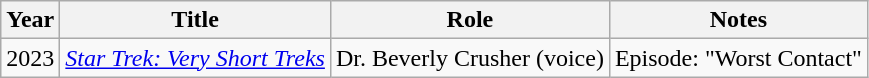<table class="wikitable sortable">
<tr>
<th>Year</th>
<th>Title</th>
<th>Role</th>
<th class="unsortable">Notes</th>
</tr>
<tr>
<td>2023</td>
<td><em><a href='#'>Star Trek: Very Short Treks</a></em></td>
<td>Dr. Beverly Crusher (voice)</td>
<td>Episode: "Worst Contact"</td>
</tr>
</table>
